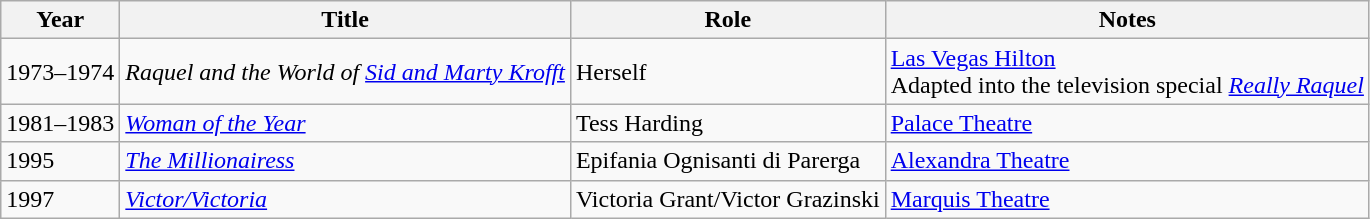<table class = "wikitable unsortable">
<tr>
<th>Year</th>
<th>Title</th>
<th>Role</th>
<th>Notes</th>
</tr>
<tr>
<td>1973–1974</td>
<td><em>Raquel and the World of <a href='#'>Sid and Marty Krofft</a></em></td>
<td>Herself</td>
<td><a href='#'>Las Vegas Hilton</a><br>Adapted into the television special <em><a href='#'>Really Raquel</a></em></td>
</tr>
<tr>
<td>1981–1983</td>
<td><em><a href='#'>Woman of the Year</a></em></td>
<td>Tess Harding</td>
<td><a href='#'>Palace Theatre</a></td>
</tr>
<tr>
<td>1995</td>
<td><em><a href='#'>The Millionairess</a></em></td>
<td>Epifania Ognisanti di Parerga</td>
<td><a href='#'>Alexandra Theatre</a></td>
</tr>
<tr>
<td>1997</td>
<td><em><a href='#'>Victor/Victoria</a></em></td>
<td>Victoria Grant/Victor Grazinski</td>
<td><a href='#'>Marquis Theatre</a></td>
</tr>
</table>
